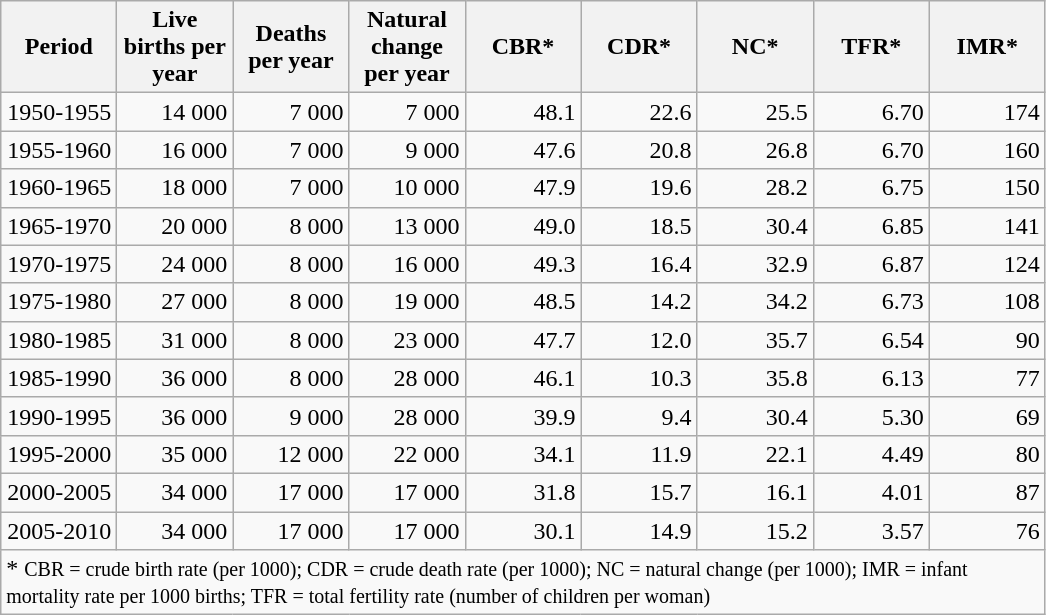<table class="wikitable" style="text-align: right;">
<tr>
<th width="70pt">Period</th>
<th width="70pt">Live births per year</th>
<th width="70pt">Deaths per year</th>
<th width="70pt">Natural change per year</th>
<th width="70pt">CBR*</th>
<th width="70pt">CDR*</th>
<th width="70pt">NC*</th>
<th width="70pt">TFR*</th>
<th width="70pt">IMR*</th>
</tr>
<tr>
<td>1950-1955</td>
<td>14 000</td>
<td>7 000</td>
<td>7 000</td>
<td>48.1</td>
<td>22.6</td>
<td>25.5</td>
<td>6.70</td>
<td>174</td>
</tr>
<tr>
<td>1955-1960</td>
<td>16 000</td>
<td>7 000</td>
<td>9 000</td>
<td>47.6</td>
<td>20.8</td>
<td>26.8</td>
<td>6.70</td>
<td>160</td>
</tr>
<tr>
<td>1960-1965</td>
<td>18 000</td>
<td>7 000</td>
<td>10 000</td>
<td>47.9</td>
<td>19.6</td>
<td>28.2</td>
<td>6.75</td>
<td>150</td>
</tr>
<tr>
<td>1965-1970</td>
<td>20 000</td>
<td>8 000</td>
<td>13 000</td>
<td>49.0</td>
<td>18.5</td>
<td>30.4</td>
<td>6.85</td>
<td>141</td>
</tr>
<tr>
<td>1970-1975</td>
<td>24 000</td>
<td>8 000</td>
<td>16 000</td>
<td>49.3</td>
<td>16.4</td>
<td>32.9</td>
<td>6.87</td>
<td>124</td>
</tr>
<tr>
<td>1975-1980</td>
<td>27 000</td>
<td>8 000</td>
<td>19 000</td>
<td>48.5</td>
<td>14.2</td>
<td>34.2</td>
<td>6.73</td>
<td>108</td>
</tr>
<tr>
<td>1980-1985</td>
<td>31 000</td>
<td>8 000</td>
<td>23 000</td>
<td>47.7</td>
<td>12.0</td>
<td>35.7</td>
<td>6.54</td>
<td>90</td>
</tr>
<tr>
<td>1985-1990</td>
<td>36 000</td>
<td>8 000</td>
<td>28 000</td>
<td>46.1</td>
<td>10.3</td>
<td>35.8</td>
<td>6.13</td>
<td>77</td>
</tr>
<tr>
<td>1990-1995</td>
<td>36 000</td>
<td>9 000</td>
<td>28 000</td>
<td>39.9</td>
<td>9.4</td>
<td>30.4</td>
<td>5.30</td>
<td>69</td>
</tr>
<tr>
<td>1995-2000</td>
<td>35 000</td>
<td>12 000</td>
<td>22 000</td>
<td>34.1</td>
<td>11.9</td>
<td>22.1</td>
<td>4.49</td>
<td>80</td>
</tr>
<tr>
<td>2000-2005</td>
<td>34 000</td>
<td>17 000</td>
<td>17 000</td>
<td>31.8</td>
<td>15.7</td>
<td>16.1</td>
<td>4.01</td>
<td>87</td>
</tr>
<tr>
<td>2005-2010</td>
<td>34 000</td>
<td>17 000</td>
<td>17 000</td>
<td>30.1</td>
<td>14.9</td>
<td>15.2</td>
<td>3.57</td>
<td>76</td>
</tr>
<tr>
<td align="left" colspan="9">* <small> CBR = crude birth rate (per 1000); CDR = crude death rate (per 1000); NC = natural change (per 1000); IMR = infant mortality rate per 1000 births; TFR = total fertility rate (number of children per woman)</small></td>
</tr>
</table>
